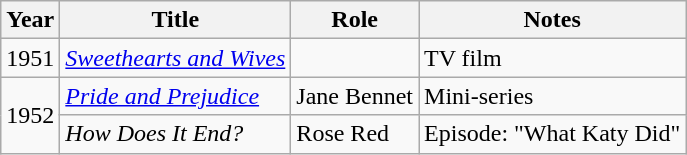<table class="wikitable sortable">
<tr>
<th>Year</th>
<th>Title</th>
<th>Role</th>
<th>Notes</th>
</tr>
<tr>
<td>1951</td>
<td><em><a href='#'>Sweethearts and Wives</a></em></td>
<td></td>
<td>TV film</td>
</tr>
<tr>
<td rowspan="2">1952</td>
<td><em><a href='#'>Pride and Prejudice</a></em></td>
<td>Jane Bennet</td>
<td>Mini-series</td>
</tr>
<tr>
<td><em>How Does It End?</em></td>
<td>Rose Red</td>
<td>Episode: "What Katy Did"</td>
</tr>
</table>
